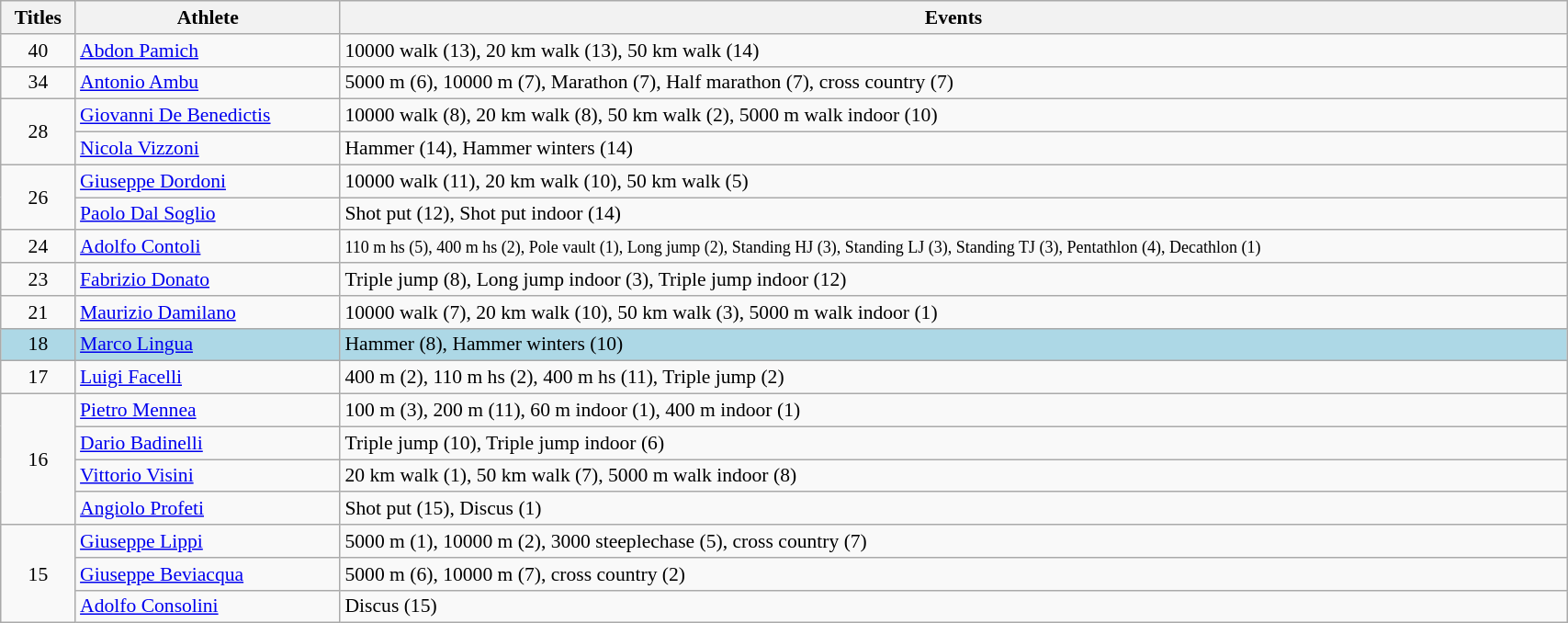<table class="wikitable" width=90% style="font-size:90%; text-align:left;">
<tr>
<th>Titles</th>
<th>Athlete</th>
<th>Events</th>
</tr>
<tr>
<td align=center>40</td>
<td><a href='#'>Abdon Pamich</a></td>
<td>10000 walk (13), 20 km walk (13), 50 km walk (14)</td>
</tr>
<tr>
<td align=center>34</td>
<td><a href='#'>Antonio Ambu</a></td>
<td>5000 m (6), 10000 m (7), Marathon (7), Half marathon (7), cross country (7)</td>
</tr>
<tr>
<td align=center rowspan=2>28</td>
<td><a href='#'>Giovanni De Benedictis</a></td>
<td>10000 walk (8), 20 km walk (8), 50 km walk (2), 5000 m walk indoor (10)</td>
</tr>
<tr>
<td><a href='#'>Nicola Vizzoni</a></td>
<td>Hammer (14), Hammer winters (14)</td>
</tr>
<tr>
<td align=center rowspan=2>26</td>
<td><a href='#'>Giuseppe Dordoni</a></td>
<td>10000 walk (11), 20 km walk (10), 50 km walk (5)</td>
</tr>
<tr>
<td><a href='#'>Paolo Dal Soglio</a></td>
<td>Shot put (12), Shot put indoor (14)</td>
</tr>
<tr>
<td align=center rowspan=1>24</td>
<td><a href='#'>Adolfo Contoli</a></td>
<td><small>110 m hs (5), 400 m hs (2), Pole vault (1), Long jump (2), Standing HJ (3), Standing LJ (3), Standing TJ (3), Pentathlon (4), Decathlon (1)</small></td>
</tr>
<tr>
<td align=center>23</td>
<td><a href='#'>Fabrizio Donato</a></td>
<td>Triple jump (8), Long jump indoor (3), Triple jump indoor (12)</td>
</tr>
<tr>
<td align=center>21</td>
<td><a href='#'>Maurizio Damilano</a></td>
<td>10000 walk (7), 20 km walk (10), 50 km walk (3), 5000 m walk indoor (1)</td>
</tr>
<tr bgcolor=lightblue>
<td align=center>18</td>
<td><a href='#'>Marco Lingua</a></td>
<td>Hammer (8), Hammer winters (10)</td>
</tr>
<tr>
<td align=center>17</td>
<td><a href='#'>Luigi Facelli</a></td>
<td>400 m (2), 110 m hs (2), 400 m hs (11), Triple jump (2)</td>
</tr>
<tr>
<td align=center rowspan=4>16</td>
<td><a href='#'>Pietro Mennea</a></td>
<td>100 m (3), 200 m (11), 60 m indoor (1), 400 m indoor (1)</td>
</tr>
<tr>
<td><a href='#'>Dario Badinelli</a></td>
<td>Triple jump (10), Triple jump indoor (6)</td>
</tr>
<tr>
<td><a href='#'>Vittorio Visini</a></td>
<td>20 km walk (1), 50 km walk (7), 5000 m walk indoor (8)</td>
</tr>
<tr>
<td><a href='#'>Angiolo Profeti</a></td>
<td>Shot put (15), Discus (1)</td>
</tr>
<tr>
<td align=center rowspan=3>15</td>
<td><a href='#'>Giuseppe Lippi</a></td>
<td>5000 m (1), 10000 m (2), 3000 steeplechase (5), cross country (7)</td>
</tr>
<tr>
<td><a href='#'>Giuseppe Beviacqua</a></td>
<td>5000 m (6), 10000 m (7), cross country (2)</td>
</tr>
<tr>
<td><a href='#'>Adolfo Consolini</a></td>
<td>Discus (15)</td>
</tr>
</table>
